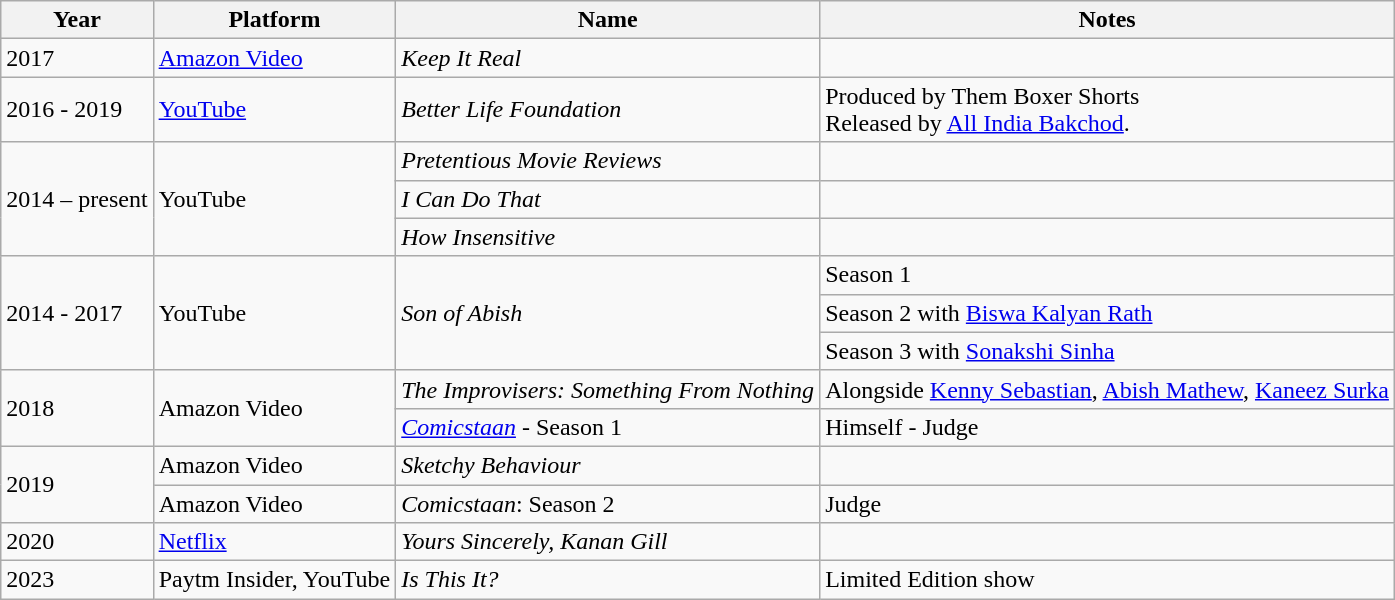<table class="wikitable sortable">
<tr>
<th>Year</th>
<th>Platform</th>
<th>Name</th>
<th>Notes</th>
</tr>
<tr>
<td>2017</td>
<td><a href='#'>Amazon Video</a></td>
<td><em>Keep It Real</em></td>
<td></td>
</tr>
<tr>
<td>2016 - 2019</td>
<td><a href='#'>YouTube</a></td>
<td><em>Better Life Foundation</em></td>
<td>Produced by Them Boxer Shorts <br>Released by <a href='#'>All India Bakchod</a>.</td>
</tr>
<tr>
<td rowspan=3>2014 – present</td>
<td rowspan=3>YouTube</td>
<td><em>Pretentious Movie Reviews</em></td>
<td></td>
</tr>
<tr>
<td><em>I Can Do That</em></td>
<td></td>
</tr>
<tr>
<td><em>How Insensitive</em></td>
<td></td>
</tr>
<tr>
<td rowspan=3>2014 - 2017</td>
<td rowspan=3>YouTube</td>
<td rowspan=3><em>Son of Abish</em></td>
<td>Season 1</td>
</tr>
<tr>
<td>Season 2 with <a href='#'>Biswa Kalyan Rath</a></td>
</tr>
<tr>
<td>Season 3 with <a href='#'>Sonakshi Sinha</a></td>
</tr>
<tr>
<td rowspan="2">2018</td>
<td rowspan="2">Amazon Video</td>
<td><em>The Improvisers: Something From Nothing</em></td>
<td>Alongside <a href='#'>Kenny Sebastian</a>, <a href='#'>Abish Mathew</a>, <a href='#'>Kaneez Surka</a></td>
</tr>
<tr>
<td><em><a href='#'>Comicstaan</a></em> - Season 1</td>
<td>Himself - Judge</td>
</tr>
<tr>
<td rowspan="2">2019</td>
<td>Amazon Video</td>
<td><em>Sketchy Behaviour</em></td>
<td></td>
</tr>
<tr>
<td>Amazon Video</td>
<td><em>Comicstaan</em>: Season 2</td>
<td>Judge</td>
</tr>
<tr>
<td>2020</td>
<td><a href='#'>Netflix</a></td>
<td><em>Yours Sincerely, Kanan Gill</em></td>
<td></td>
</tr>
<tr>
<td>2023</td>
<td>Paytm Insider, YouTube</td>
<td><em>Is This It?</em></td>
<td>Limited Edition show </td>
</tr>
</table>
